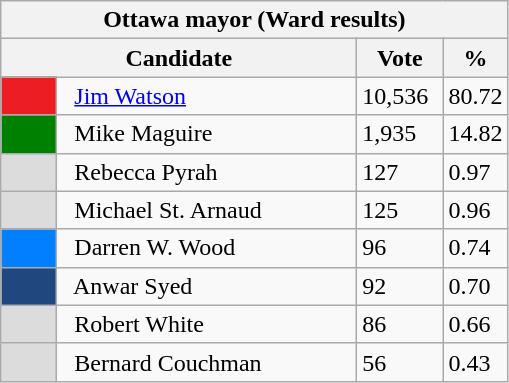<table class="wikitable">
<tr>
<th colspan="4">Ottawa mayor (Ward results)</th>
</tr>
<tr>
<th bgcolor="#DDDDFF" width="230px" colspan="2">Candidate</th>
<th bgcolor="#DDDDFF" width="50px">Vote</th>
<th bgcolor="#DDDDFF" width="30px">%</th>
</tr>
<tr>
<td bgcolor=#ED1D24 width="30px"> </td>
<td>  <a href='#'>Jim Watson</a></td>
<td>10,536</td>
<td>80.72</td>
</tr>
<tr>
<td bgcolor=#008000 width="30px"> </td>
<td>  Mike Maguire</td>
<td>1,935</td>
<td>14.82</td>
</tr>
<tr>
<td bgcolor=#DCDCDC width="30px"> </td>
<td>  Rebecca Pyrah</td>
<td>127</td>
<td>0.97</td>
</tr>
<tr>
<td bgcolor=#DCDCDC width="30px"> </td>
<td>  Michael St. Arnaud</td>
<td>125</td>
<td>0.96</td>
</tr>
<tr>
<td bgcolor=#007FFF width="30px"> </td>
<td>  Darren W. Wood</td>
<td>96</td>
<td>0.74</td>
</tr>
<tr>
<td bgcolor=#20487E width="30px"> </td>
<td>  Anwar Syed</td>
<td>92</td>
<td>0.70</td>
</tr>
<tr>
<td bgcolor=#DCDCDC width="30px"> </td>
<td>  Robert White</td>
<td>86</td>
<td>0.66</td>
</tr>
<tr>
<td bgcolor=#DCDCDC width="30px"> </td>
<td>  Bernard Couchman</td>
<td>56</td>
<td>0.43</td>
</tr>
</table>
